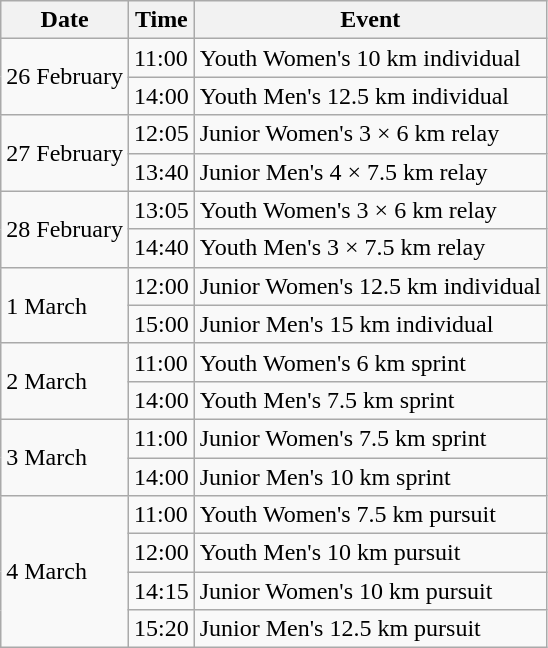<table class="wikitable">
<tr>
<th>Date</th>
<th>Time</th>
<th>Event</th>
</tr>
<tr>
<td rowspan=2>26 February</td>
<td>11:00</td>
<td>Youth Women's 10 km individual</td>
</tr>
<tr>
<td>14:00</td>
<td>Youth Men's 12.5 km individual</td>
</tr>
<tr>
<td rowspan=2>27 February</td>
<td>12:05</td>
<td>Junior Women's 3 × 6 km relay</td>
</tr>
<tr>
<td>13:40</td>
<td>Junior Men's 4 × 7.5 km relay</td>
</tr>
<tr>
<td rowspan=2>28 February</td>
<td>13:05</td>
<td>Youth Women's 3 × 6 km relay</td>
</tr>
<tr>
<td>14:40</td>
<td>Youth Men's 3 × 7.5 km relay</td>
</tr>
<tr>
<td rowspan=2>1 March</td>
<td>12:00</td>
<td>Junior Women's 12.5 km individual</td>
</tr>
<tr>
<td>15:00</td>
<td>Junior Men's 15 km individual</td>
</tr>
<tr>
<td rowspan=2>2 March</td>
<td>11:00</td>
<td>Youth Women's 6 km sprint</td>
</tr>
<tr>
<td>14:00</td>
<td>Youth Men's 7.5 km sprint</td>
</tr>
<tr>
<td rowspan=2>3 March</td>
<td>11:00</td>
<td>Junior Women's 7.5 km sprint</td>
</tr>
<tr>
<td>14:00</td>
<td>Junior Men's 10 km sprint</td>
</tr>
<tr>
<td rowspan=4>4 March</td>
<td>11:00</td>
<td>Youth Women's 7.5 km pursuit</td>
</tr>
<tr>
<td>12:00</td>
<td>Youth Men's 10 km pursuit</td>
</tr>
<tr>
<td>14:15</td>
<td>Junior Women's 10 km pursuit</td>
</tr>
<tr>
<td>15:20</td>
<td>Junior Men's 12.5 km pursuit</td>
</tr>
</table>
